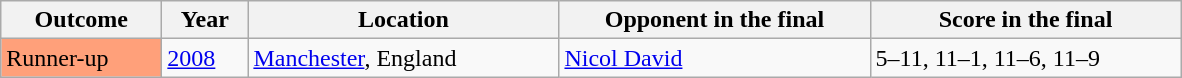<table class="sortable wikitable">
<tr>
<th width="100">Outcome</th>
<th width="50">Year</th>
<th width="200">Location</th>
<th width="200">Opponent in the final</th>
<th width="200">Score in the final</th>
</tr>
<tr>
<td bgcolor="ffa07a">Runner-up</td>
<td><a href='#'>2008</a></td>
<td><a href='#'>Manchester</a>, England</td>
<td> <a href='#'>Nicol David</a></td>
<td>5–11, 11–1, 11–6, 11–9</td>
</tr>
</table>
